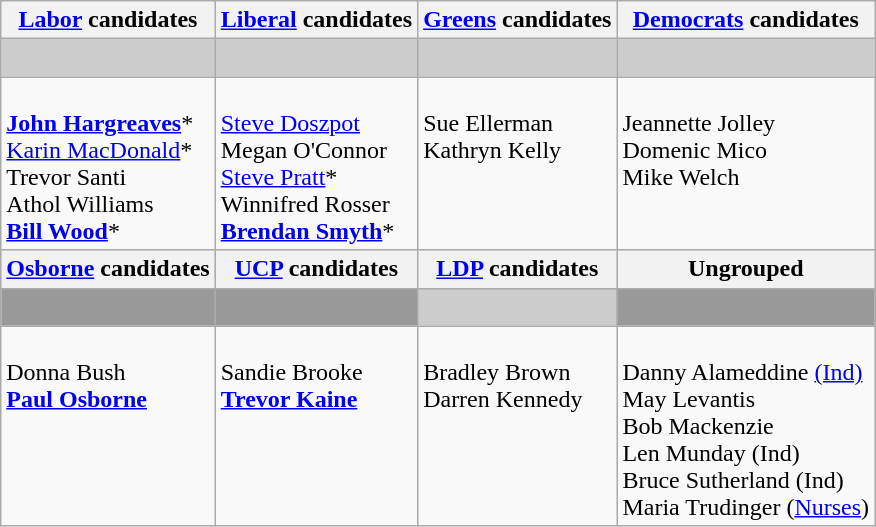<table class="wikitable">
<tr>
<th><a href='#'>Labor</a> candidates</th>
<th><a href='#'>Liberal</a> candidates</th>
<th><a href='#'>Greens</a> candidates</th>
<th><a href='#'>Democrats</a> candidates</th>
</tr>
<tr style="background:#ccc;">
<td></td>
<td></td>
<td></td>
<td> </td>
</tr>
<tr>
<td><br><strong><a href='#'>John Hargreaves</a></strong>* <br>
<a href='#'>Karin MacDonald</a>* <br>
Trevor Santi <br>
Athol Williams <br>
<strong><a href='#'>Bill Wood</a></strong>*</td>
<td><br><a href='#'>Steve Doszpot</a> <br>
Megan O'Connor <br>
<a href='#'>Steve Pratt</a>* <br>
Winnifred Rosser <br>
<strong><a href='#'>Brendan Smyth</a></strong>*</td>
<td valign=top><br>Sue Ellerman <br>
Kathryn Kelly</td>
<td valign=top><br>Jeannette Jolley <br>
Domenic Mico <br>
Mike Welch</td>
</tr>
<tr style="background:#ccc;">
<th><a href='#'>Osborne</a> candidates</th>
<th><a href='#'>UCP</a> candidates</th>
<th><a href='#'>LDP</a> candidates</th>
<th>Ungrouped</th>
</tr>
<tr style="background:#ccc;">
<td style="background:#999;"></td>
<td style="background:#999;"></td>
<td></td>
<td style="background:#999;"> </td>
</tr>
<tr>
<td valign=top><br>Donna Bush <br>
<strong><a href='#'>Paul Osborne</a></strong></td>
<td valign=top><br>Sandie Brooke <br>
<strong><a href='#'>Trevor Kaine</a></strong></td>
<td valign=top><br>Bradley Brown <br>
Darren Kennedy</td>
<td valign=top><br>Danny Alameddine <a href='#'>(Ind)</a> <br>
May Levantis <br>
Bob Mackenzie <br>
Len Munday (Ind) <br>
Bruce Sutherland (Ind) <br>
Maria Trudinger (<a href='#'>Nurses</a>)</td>
</tr>
</table>
